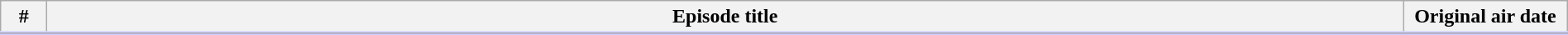<table class="wikitable" style="width:100%; margin:auto; background:#FFF;">
<tr style="border-bottom: 3px solid #CCF">
<th width="30">#</th>
<th>Episode title</th>
<th width="125">Original air date</th>
</tr>
<tr>
</tr>
</table>
